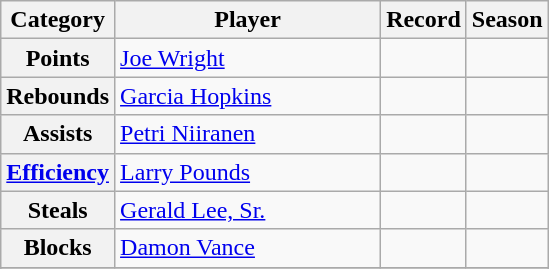<table class="wikitable">
<tr>
<th>Category</th>
<th>Player</th>
<th>Record</th>
<th>Season</th>
</tr>
<tr>
<th>Points</th>
<td width=170> <a href='#'>Joe Wright</a></td>
<td></td>
<td></td>
</tr>
<tr>
<th>Rebounds</th>
<td> <a href='#'>Garcia Hopkins</a></td>
<td></td>
<td></td>
</tr>
<tr>
<th>Assists</th>
<td> <a href='#'>Petri Niiranen</a></td>
<td></td>
<td></td>
</tr>
<tr>
<th><a href='#'>Efficiency</a></th>
<td> <a href='#'>Larry Pounds</a></td>
<td></td>
<td></td>
</tr>
<tr>
<th>Steals</th>
<td> <a href='#'>Gerald Lee, Sr.</a></td>
<td></td>
<td></td>
</tr>
<tr>
<th>Blocks</th>
<td> <a href='#'>Damon Vance</a></td>
<td></td>
<td></td>
</tr>
<tr>
</tr>
<tr>
</tr>
</table>
